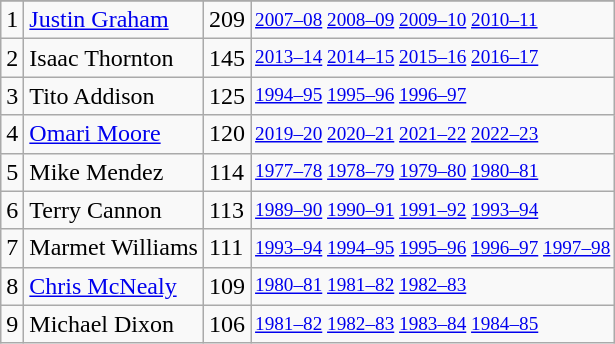<table class="wikitable">
<tr>
</tr>
<tr>
<td>1</td>
<td><a href='#'>Justin Graham</a></td>
<td>209</td>
<td style="font-size:80%;"><a href='#'>2007–08</a> <a href='#'>2008–09</a> <a href='#'>2009–10</a> <a href='#'>2010–11</a></td>
</tr>
<tr>
<td>2</td>
<td>Isaac Thornton</td>
<td>145</td>
<td style="font-size:80%;"><a href='#'>2013–14</a> <a href='#'>2014–15</a> <a href='#'>2015–16</a> <a href='#'>2016–17</a></td>
</tr>
<tr>
<td>3</td>
<td>Tito Addison</td>
<td>125</td>
<td style="font-size:80%;"><a href='#'>1994–95</a> <a href='#'>1995–96</a> <a href='#'>1996–97</a></td>
</tr>
<tr>
<td>4</td>
<td><a href='#'>Omari Moore</a></td>
<td>120</td>
<td style="font-size:80%;"><a href='#'>2019–20</a> <a href='#'>2020–21</a> <a href='#'>2021–22</a> <a href='#'>2022–23</a></td>
</tr>
<tr>
<td>5</td>
<td>Mike Mendez</td>
<td>114</td>
<td style="font-size:80%;"><a href='#'>1977–78</a> <a href='#'>1978–79</a> <a href='#'>1979–80</a> <a href='#'>1980–81</a></td>
</tr>
<tr>
<td>6</td>
<td>Terry Cannon</td>
<td>113</td>
<td style="font-size:80%;"><a href='#'>1989–90</a> <a href='#'>1990–91</a> <a href='#'>1991–92</a> <a href='#'>1993–94</a></td>
</tr>
<tr>
<td>7</td>
<td>Marmet Williams</td>
<td>111</td>
<td style="font-size:80%;"><a href='#'>1993–94</a> <a href='#'>1994–95</a> <a href='#'>1995–96</a> <a href='#'>1996–97</a> <a href='#'>1997–98</a></td>
</tr>
<tr>
<td>8</td>
<td><a href='#'>Chris McNealy</a></td>
<td>109</td>
<td style="font-size:80%;"><a href='#'>1980–81</a> <a href='#'>1981–82</a> <a href='#'>1982–83</a></td>
</tr>
<tr>
<td>9</td>
<td>Michael Dixon</td>
<td>106</td>
<td style="font-size:80%;"><a href='#'>1981–82</a> <a href='#'>1982–83</a> <a href='#'>1983–84</a> <a href='#'>1984–85</a></td>
</tr>
</table>
